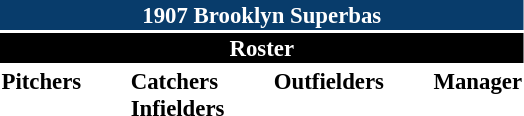<table class="toccolours" style="font-size: 95%;">
<tr>
<th colspan="10" style="background-color: #083c6b; color: white; text-align: center;">1907 Brooklyn Superbas</th>
</tr>
<tr>
<td colspan="10" style="background-color: black; color: white; text-align: center;"><strong>Roster</strong></td>
</tr>
<tr>
<td valign="top"><strong>Pitchers</strong><br>






</td>
<td width="25px"></td>
<td valign="top"><strong>Catchers</strong><br>



<strong>Infielders</strong>




</td>
<td width="25px"></td>
<td valign="top"><strong>Outfielders</strong><br>





</td>
<td width="25px"></td>
<td valign="top"><strong>Manager</strong><br></td>
</tr>
</table>
